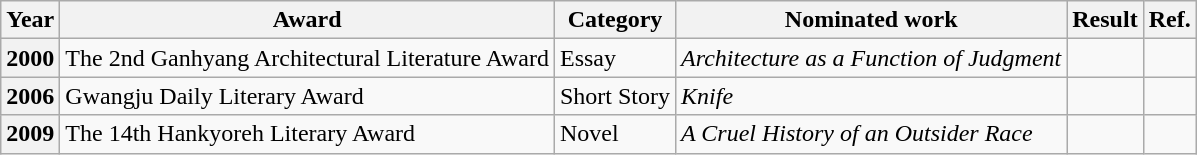<table class="wikitable plainrowheaders">
<tr>
<th>Year</th>
<th>Award</th>
<th>Category</th>
<th>Nominated work</th>
<th>Result</th>
<th>Ref.</th>
</tr>
<tr>
<th scope="row">2000</th>
<td>The 2nd Ganhyang Architectural Literature Award</td>
<td>Essay</td>
<td><em>Architecture as a Function of Judgment</em></td>
<td></td>
<td></td>
</tr>
<tr>
<th scope="row">2006</th>
<td>Gwangju Daily Literary Award</td>
<td>Short Story</td>
<td><em>Knife</em></td>
<td></td>
<td></td>
</tr>
<tr>
<th scope="row">2009</th>
<td>The 14th Hankyoreh Literary Award</td>
<td>Novel</td>
<td><em>A Cruel History of an Outsider Race</em></td>
<td></td>
<td></td>
</tr>
</table>
